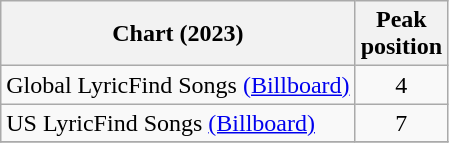<table class="wikitable sortable">
<tr ">
<th scope="col">Chart (2023)</th>
<th scope="col">Peak<br>position</th>
</tr>
<tr>
<td>Global LyricFind Songs <a href='#'>(Billboard)</a></td>
<td align="center">4</td>
</tr>
<tr>
<td>US LyricFind Songs <a href='#'>(Billboard)</a></td>
<td align="center">7</td>
</tr>
<tr>
</tr>
</table>
